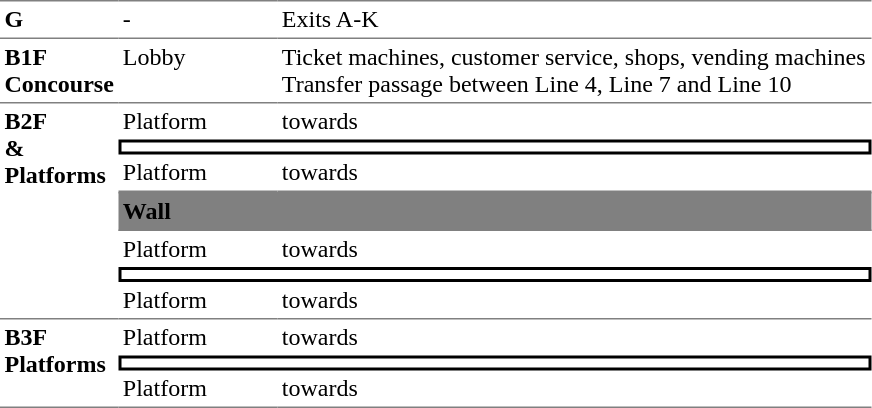<table table border=0 cellspacing=0 cellpadding=3>
<tr>
<td style="border-top:solid 1px gray;" width=50 valign=top><strong>G</strong></td>
<td style="border-top:solid 1px gray;" width=100 valign=top>-</td>
<td style="border-top:solid 1px gray;" width=390 valign=top>Exits A-K</td>
</tr>
<tr>
<td style="border-bottom:solid 1px gray; border-top:solid 1px gray;" valign=top width=50><strong>B1F<br>Concourse</strong></td>
<td style="border-bottom:solid 1px gray; border-top:solid 1px gray;" valign=top width=100>Lobby</td>
<td style="border-bottom:solid 1px gray; border-top:solid 1px gray;" valign=top width=390>Ticket machines, customer service, shops, vending machines<br>Transfer passage between Line 4, Line 7 and Line 10</td>
</tr>
<tr>
<td style="border-bottom:solid 1px gray;" rowspan=7 valign=top><strong>B2F<br> &  Platforms</strong></td>
<td>Platform </td>
<td>  towards  </td>
</tr>
<tr>
<td style="border-right:solid 2px black;border-left:solid 2px black;border-top:solid 2px black;border-bottom:solid 2px black;text-align:center;" colspan=2></td>
</tr>
<tr>
<td style="border-bottom:solid 1px gray;">Platform </td>
<td style="border-bottom:solid 1px gray;">  towards   </td>
</tr>
<tr bgcolor="grey">
<td style="border-bottom:solid 1px gray;border-top:solid 1px gray;" colspan=2><strong>Wall</strong></td>
</tr>
<tr>
<td>Platform</td>
<td>  towards  </td>
</tr>
<tr>
<td style="border-right:solid 2px black;border-left:solid 2px black;border-top:solid 2px black;border-bottom:solid 2px black;text-align:center;" colspan=2></td>
</tr>
<tr>
<td style="border-bottom:solid 1px gray;">Platform</td>
<td style="border-bottom:solid 1px gray;">  towards   </td>
</tr>
<tr>
<td style="border-bottom:solid 1px gray;" rowspan=4 valign=top><strong>B3F<br> Platforms</strong></td>
<td>Platform</td>
<td>  towards  </td>
</tr>
<tr>
<td style="border-right:solid 2px black;border-left:solid 2px black;border-top:solid 2px black;border-bottom:solid 2px black;text-align:center;" colspan=2></td>
</tr>
<tr>
<td style="border-bottom:solid 1px gray;">Platform</td>
<td style="border-bottom:solid 1px gray;">  towards   </td>
</tr>
</table>
